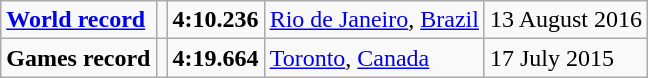<table class="wikitable">
<tr>
<td><a href='#'><strong>World record</strong></a></td>
<td></td>
<td><strong>4:10.236</strong></td>
<td><a href='#'>Rio de Janeiro</a>, <a href='#'>Brazil</a></td>
<td>13 August 2016</td>
</tr>
<tr>
<td><strong>Games record</strong></td>
<td></td>
<td><strong>4:19.664</strong></td>
<td><a href='#'>Toronto</a>, <a href='#'>Canada</a></td>
<td>17 July 2015</td>
</tr>
</table>
